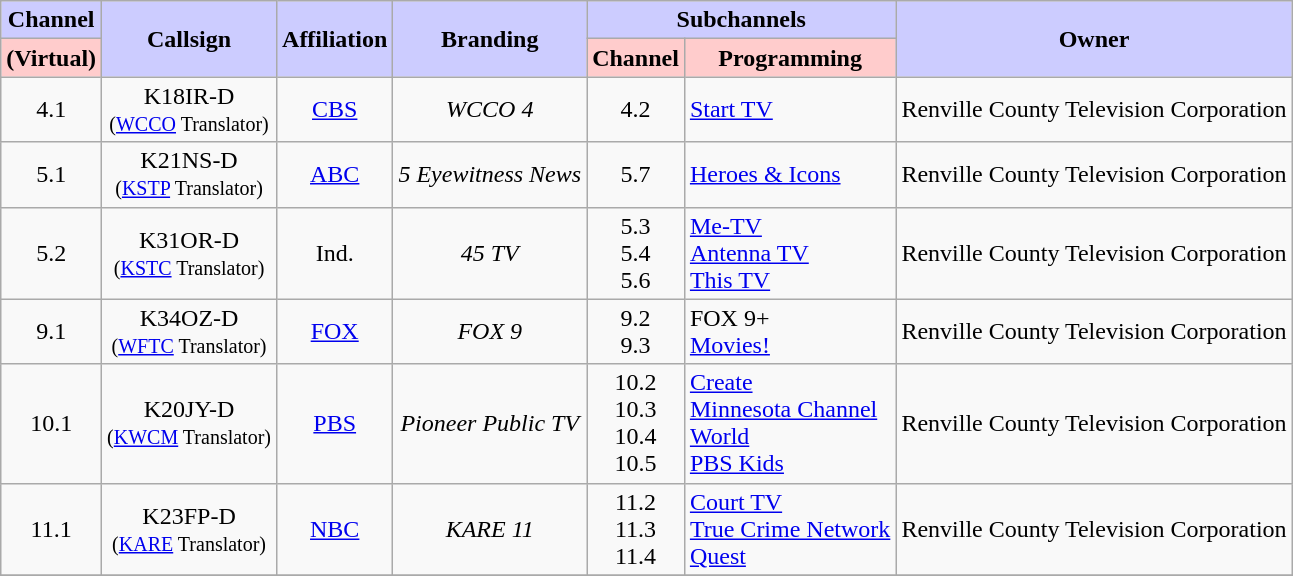<table class=wikitable style="text-align:center">
<tr>
<th style="background:#ccccff;">Channel</th>
<th style="background:#ccccff;" rowspan="2">Callsign</th>
<th style="background:#ccccff;" rowspan="2">Affiliation</th>
<th style="background:#ccccff;" rowspan="2">Branding</th>
<th style="background:#ccccff;" colspan="2">Subchannels</th>
<th style="background:#ccccff;" rowspan="2">Owner</th>
</tr>
<tr>
<th style="background:#ffcccc;">(Virtual)</th>
<th style="background:#ffcccc;">Channel</th>
<th style="background:#ffcccc">Programming</th>
</tr>
<tr>
<td>4.1</td>
<td>K18IR-D<br><small>(<a href='#'>WCCO</a> Translator)</small></td>
<td><a href='#'>CBS</a></td>
<td><em>WCCO 4</em></td>
<td>4.2</td>
<td style="text-align:left"><a href='#'>Start TV</a></td>
<td style="text-align:left">Renville County Television Corporation</td>
</tr>
<tr>
<td>5.1</td>
<td>K21NS-D<br><small>(<a href='#'>KSTP</a> Translator)</small></td>
<td><a href='#'>ABC</a></td>
<td><em>5 Eyewitness News</em></td>
<td>5.7</td>
<td style="text-align:left"><a href='#'>Heroes & Icons</a></td>
<td style="text-align:left">Renville County Television Corporation</td>
</tr>
<tr>
<td>5.2</td>
<td>K31OR-D<br><small>(<a href='#'>KSTC</a> Translator)</small></td>
<td>Ind.</td>
<td><em>45 TV</em></td>
<td>5.3<br>5.4<br>5.6</td>
<td style="text-align:left"><a href='#'>Me-TV</a><br><a href='#'>Antenna TV</a><br><a href='#'>This TV</a></td>
<td style="text-align:left">Renville County Television Corporation</td>
</tr>
<tr>
<td>9.1</td>
<td>K34OZ-D<br><small>(<a href='#'>WFTC</a> Translator)</small></td>
<td><a href='#'>FOX</a></td>
<td><em>FOX 9</em></td>
<td>9.2<br>9.3</td>
<td style="text-align:left">FOX 9+<br><a href='#'>Movies!</a></td>
<td style="text-align:left">Renville County Television Corporation</td>
</tr>
<tr>
<td>10.1</td>
<td>K20JY-D<br><small>(<a href='#'>KWCM</a> Translator)</small></td>
<td><a href='#'>PBS</a></td>
<td><em>Pioneer Public TV</em></td>
<td>10.2<br>10.3<br>10.4<br>10.5</td>
<td style="text-align:left"><a href='#'>Create</a><br><a href='#'>Minnesota Channel</a><br><a href='#'>World</a><br><a href='#'>PBS Kids</a></td>
<td style="text-align:left">Renville County Television Corporation</td>
</tr>
<tr>
<td>11.1</td>
<td>K23FP-D<br><small>(<a href='#'>KARE</a> Translator)</small></td>
<td><a href='#'>NBC</a></td>
<td><em>KARE 11</em></td>
<td>11.2<br>11.3<br>11.4</td>
<td style="text-align:left"><a href='#'>Court TV</a><br><a href='#'>True Crime Network</a><br><a href='#'>Quest</a></td>
<td style="text-align:left">Renville County Television Corporation</td>
</tr>
<tr>
</tr>
</table>
